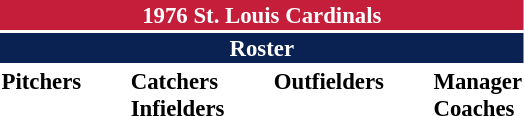<table class="toccolours" style="font-size: 95%;">
<tr>
<th colspan="10" style="background-color: #c41e3a; color: white; text-align: center;">1976 St. Louis Cardinals</th>
</tr>
<tr>
<td colspan="10" style="background-color: #0a2252; color: white; text-align: center;"><strong>Roster</strong></td>
</tr>
<tr>
<td valign="top"><strong>Pitchers</strong><br>














</td>
<td width="25px"></td>
<td valign="top"><strong>Catchers</strong><br>



<strong>Infielders</strong>










</td>
<td width="25px"></td>
<td valign="top"><strong>Outfielders</strong><br>







</td>
<td width="25px"></td>
<td valign="top"><strong>Manager</strong><br>
<strong>Coaches</strong>



</td>
</tr>
</table>
